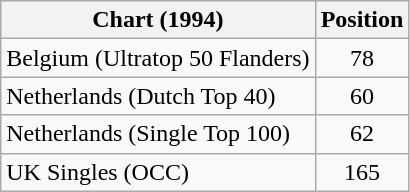<table class="wikitable sortable">
<tr>
<th>Chart (1994)</th>
<th>Position</th>
</tr>
<tr>
<td>Belgium (Ultratop 50 Flanders)</td>
<td align="center">78</td>
</tr>
<tr>
<td>Netherlands (Dutch Top 40)</td>
<td align="center">60</td>
</tr>
<tr>
<td>Netherlands (Single Top 100)</td>
<td align="center">62</td>
</tr>
<tr>
<td>UK Singles (OCC)</td>
<td align="center">165</td>
</tr>
</table>
